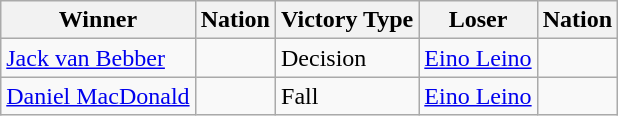<table class="wikitable sortable" style="text-align:left;">
<tr>
<th>Winner</th>
<th>Nation</th>
<th>Victory Type</th>
<th>Loser</th>
<th>Nation</th>
</tr>
<tr>
<td><a href='#'>Jack van Bebber</a></td>
<td></td>
<td>Decision</td>
<td><a href='#'>Eino Leino</a></td>
<td></td>
</tr>
<tr>
<td><a href='#'>Daniel MacDonald</a></td>
<td></td>
<td>Fall</td>
<td><a href='#'>Eino Leino</a></td>
<td></td>
</tr>
</table>
